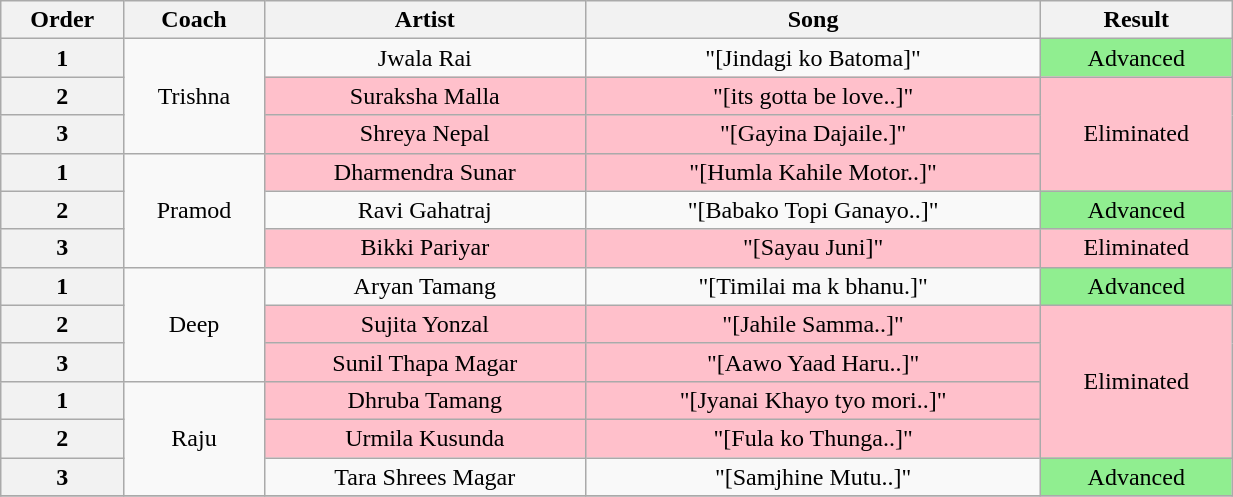<table class="wikitable" style="text-align: center; width:65%;">
<tr>
<th>Order</th>
<th>Coach</th>
<th>Artist</th>
<th>Song</th>
<th>Result</th>
</tr>
<tr>
<th>1</th>
<td rowspan=3>Trishna</td>
<td>Jwala Rai</td>
<td>"[Jindagi ko Batoma]"</td>
<td style="background:lightgreen;">Advanced</td>
</tr>
<tr>
<th>2</th>
<td style="background:pink;">Suraksha Malla</td>
<td style="background:pink;">"[its gotta be love..]"</td>
<td rowspan="3" style="background:pink;">Eliminated</td>
</tr>
<tr>
<th>3</th>
<td style="background:pink;">Shreya Nepal</td>
<td style="background:pink;">"[Gayina Dajaile.]"</td>
</tr>
<tr>
<th>1</th>
<td rowspan=3>Pramod</td>
<td style="background:pink;">Dharmendra Sunar</td>
<td style="background:pink;">"[Humla Kahile Motor..]"</td>
</tr>
<tr>
<th>2</th>
<td>Ravi Gahatraj</td>
<td>"[Babako Topi Ganayo..]"</td>
<td style="background:lightgreen;">Advanced</td>
</tr>
<tr>
<th>3</th>
<td style="background:pink;">Bikki Pariyar</td>
<td style="background:pink;">"[Sayau Juni]"</td>
<td style="background:pink;">Eliminated</td>
</tr>
<tr>
<th>1</th>
<td rowspan=3>Deep</td>
<td>Aryan Tamang</td>
<td>"[Timilai ma k bhanu.]"</td>
<td style="background:lightgreen;">Advanced</td>
</tr>
<tr>
<th>2</th>
<td style="background:pink;">Sujita Yonzal</td>
<td style="background:pink;">"[Jahile Samma..]"</td>
<td rowspan="4" style="background:pink;">Eliminated</td>
</tr>
<tr>
<th>3</th>
<td style="background:pink;">Sunil Thapa Magar</td>
<td style="background:pink;">"[Aawo Yaad Haru..]"</td>
</tr>
<tr>
<th>1</th>
<td rowspan=3>Raju</td>
<td style="background:pink;">Dhruba Tamang</td>
<td style="background:pink;">"[Jyanai Khayo tyo mori..]"</td>
</tr>
<tr>
<th>2</th>
<td style="background:pink;">Urmila Kusunda</td>
<td style="background:pink;">"[Fula ko Thunga..]"</td>
</tr>
<tr>
<th>3</th>
<td>Tara Shrees Magar</td>
<td>"[Samjhine Mutu..]"</td>
<td style="background:lightgreen;">Advanced</td>
</tr>
<tr>
</tr>
</table>
